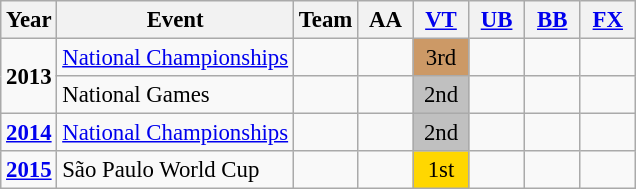<table class="wikitable" style="text-align:center; font-size: 95%;">
<tr>
<th>Year</th>
<th>Event</th>
<th style="width:30px;">Team</th>
<th style="width:30px;">AA</th>
<th style="width:30px;"><a href='#'>VT</a></th>
<th style="width:30px;"><a href='#'>UB</a></th>
<th style="width:30px;"><a href='#'>BB</a></th>
<th style="width:30px;"><a href='#'>FX</a></th>
</tr>
<tr>
<td rowspan="2"><strong>2013</strong></td>
<td align=left><a href='#'>National Championships</a></td>
<td></td>
<td></td>
<td style="background:#c96;">3rd</td>
<td></td>
<td></td>
<td></td>
</tr>
<tr>
<td align=left>National Games</td>
<td></td>
<td></td>
<td style="background:silver;">2nd</td>
<td></td>
<td></td>
<td></td>
</tr>
<tr>
<td rowspan="1"><strong><a href='#'>2014</a></strong></td>
<td align=left><a href='#'>National Championships</a></td>
<td></td>
<td></td>
<td style="background:silver;">2nd</td>
<td></td>
<td></td>
<td></td>
</tr>
<tr>
<td rowspan="1"><strong><a href='#'>2015</a></strong></td>
<td align=left>São Paulo World Cup</td>
<td></td>
<td></td>
<td style="background: gold">1st</td>
<td></td>
<td></td>
<td></td>
</tr>
</table>
